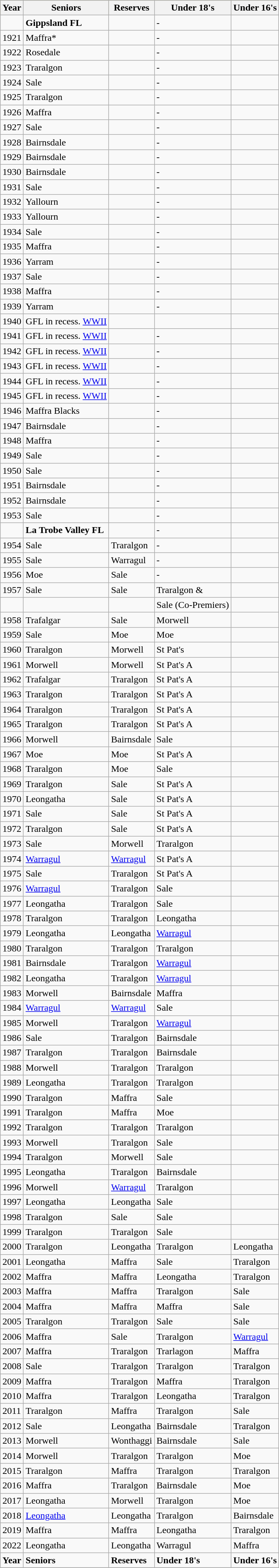<table class="wikitable">
<tr bgcolor=#bdb76b>
<th style= WIDTH="70">Year</th>
<th style= WIDTH="120">Seniors</th>
<th style= WIDTH="100">Reserves</th>
<th style= WIDTH="100">Under 18's</th>
<th style= WIDTH="100">Under 16's</th>
</tr>
<tr>
<td></td>
<td><strong>Gippsland FL</strong></td>
<td></td>
<td>-</td>
<td></td>
</tr>
<tr>
<td>1921</td>
<td>Maffra*</td>
<td></td>
<td>-</td>
<td></td>
</tr>
<tr>
<td>1922</td>
<td>Rosedale</td>
<td></td>
<td>-</td>
<td></td>
</tr>
<tr>
<td>1923</td>
<td>Traralgon </td>
<td></td>
<td>-</td>
<td></td>
</tr>
<tr>
<td>1924</td>
<td>Sale</td>
<td></td>
<td>-</td>
<td></td>
</tr>
<tr>
<td>1925</td>
<td>Traralgon</td>
<td></td>
<td>-</td>
<td></td>
</tr>
<tr>
<td>1926</td>
<td>Maffra</td>
<td></td>
<td>-</td>
<td></td>
</tr>
<tr>
<td>1927</td>
<td>Sale </td>
<td></td>
<td>-</td>
<td></td>
</tr>
<tr>
<td>1928</td>
<td>Bairnsdale</td>
<td></td>
<td>-</td>
<td></td>
</tr>
<tr>
<td>1929</td>
<td>Bairnsdale</td>
<td></td>
<td>-</td>
<td></td>
</tr>
<tr>
<td>1930</td>
<td>Bairnsdale</td>
<td></td>
<td>-</td>
<td></td>
</tr>
<tr>
<td>1931</td>
<td>Sale</td>
<td></td>
<td>-</td>
<td></td>
</tr>
<tr>
<td>1932</td>
<td>Yallourn </td>
<td></td>
<td>-</td>
<td></td>
</tr>
<tr>
<td>1933</td>
<td>Yallourn </td>
<td></td>
<td>-</td>
<td></td>
</tr>
<tr>
<td>1934</td>
<td>Sale</td>
<td></td>
<td>-</td>
<td></td>
</tr>
<tr>
<td>1935</td>
<td>Maffra </td>
<td></td>
<td>-</td>
<td></td>
</tr>
<tr>
<td>1936</td>
<td>Yarram </td>
<td></td>
<td>-</td>
<td></td>
</tr>
<tr>
<td>1937</td>
<td>Sale </td>
<td></td>
<td>-</td>
<td></td>
</tr>
<tr>
<td>1938</td>
<td>Maffra </td>
<td></td>
<td>-</td>
<td></td>
</tr>
<tr>
<td>1939</td>
<td>Yarram</td>
<td></td>
<td>-</td>
<td></td>
</tr>
<tr>
<td>1940</td>
<td>GFL in recess. <a href='#'>WWII</a></td>
<td></td>
<td></td>
<td></td>
</tr>
<tr>
<td>1941</td>
<td>GFL in recess. <a href='#'>WWII</a></td>
<td></td>
<td>-</td>
<td></td>
</tr>
<tr>
<td>1942</td>
<td>GFL in recess. <a href='#'>WWII</a></td>
<td></td>
<td>-</td>
<td></td>
</tr>
<tr>
<td>1943</td>
<td>GFL in recess. <a href='#'>WWII</a></td>
<td></td>
<td>-</td>
<td></td>
</tr>
<tr>
<td>1944</td>
<td>GFL in recess. <a href='#'>WWII</a></td>
<td></td>
<td>-</td>
<td></td>
</tr>
<tr>
<td>1945</td>
<td>GFL in recess. <a href='#'>WWII</a></td>
<td></td>
<td>-</td>
<td></td>
</tr>
<tr>
<td>1946</td>
<td>Maffra Blacks</td>
<td></td>
<td>-</td>
<td></td>
</tr>
<tr>
<td>1947</td>
<td>Bairnsdale</td>
<td></td>
<td>-</td>
<td></td>
</tr>
<tr>
<td>1948</td>
<td>Maffra</td>
<td></td>
<td>-</td>
<td></td>
</tr>
<tr>
<td>1949</td>
<td>Sale</td>
<td></td>
<td>-</td>
<td></td>
</tr>
<tr>
<td>1950</td>
<td>Sale</td>
<td></td>
<td>-</td>
<td></td>
</tr>
<tr>
<td>1951</td>
<td>Bairnsdale</td>
<td></td>
<td>-</td>
<td></td>
</tr>
<tr>
<td>1952</td>
<td>Bairnsdale</td>
<td></td>
<td>-</td>
<td></td>
</tr>
<tr>
<td>1953</td>
<td>Sale</td>
<td></td>
<td>-</td>
<td></td>
</tr>
<tr>
<td></td>
<td><strong>La Trobe Valley FL</strong></td>
<td></td>
<td>-</td>
<td></td>
</tr>
<tr>
<td>1954</td>
<td>Sale</td>
<td>Traralgon</td>
<td>-</td>
<td></td>
</tr>
<tr>
<td>1955</td>
<td>Sale</td>
<td>Warragul</td>
<td>-</td>
<td></td>
</tr>
<tr>
<td>1956</td>
<td>Moe</td>
<td>Sale</td>
<td>-</td>
<td></td>
</tr>
<tr>
<td>1957</td>
<td>Sale</td>
<td>Sale</td>
<td>Traralgon &</td>
<td></td>
</tr>
<tr>
<td></td>
<td></td>
<td></td>
<td>Sale (Co-Premiers)</td>
<td></td>
</tr>
<tr>
<td>1958</td>
<td>Trafalgar</td>
<td>Sale</td>
<td>Morwell</td>
<td></td>
</tr>
<tr>
<td>1959</td>
<td>Sale</td>
<td>Moe</td>
<td>Moe</td>
<td></td>
</tr>
<tr>
<td>1960</td>
<td>Traralgon</td>
<td>Morwell</td>
<td>St Pat's</td>
<td></td>
</tr>
<tr>
<td>1961</td>
<td>Morwell</td>
<td>Morwell</td>
<td>St Pat's A</td>
<td></td>
</tr>
<tr>
<td>1962</td>
<td>Trafalgar</td>
<td>Traralgon</td>
<td>St Pat's A</td>
<td></td>
</tr>
<tr>
<td>1963</td>
<td>Traralgon</td>
<td>Traralgon</td>
<td>St Pat's A</td>
<td></td>
</tr>
<tr>
<td>1964</td>
<td>Traralgon</td>
<td>Traralgon</td>
<td>St Pat's A</td>
<td></td>
</tr>
<tr>
<td>1965</td>
<td>Traralgon</td>
<td>Traralgon</td>
<td>St Pat's A</td>
<td></td>
</tr>
<tr>
<td>1966</td>
<td>Morwell</td>
<td>Bairnsdale</td>
<td>Sale</td>
<td></td>
</tr>
<tr>
<td>1967</td>
<td>Moe</td>
<td>Moe</td>
<td>St Pat's A</td>
<td></td>
</tr>
<tr>
<td>1968</td>
<td>Traralgon</td>
<td>Moe</td>
<td>Sale</td>
<td></td>
</tr>
<tr>
<td>1969</td>
<td>Traralgon</td>
<td>Sale</td>
<td>St Pat's A</td>
<td></td>
</tr>
<tr>
<td>1970</td>
<td>Leongatha</td>
<td>Sale</td>
<td>St Pat's A</td>
<td></td>
</tr>
<tr>
<td>1971</td>
<td>Sale</td>
<td>Sale</td>
<td>St Pat's A</td>
<td></td>
</tr>
<tr>
<td>1972</td>
<td>Traralgon</td>
<td>Sale</td>
<td>St Pat's A</td>
<td></td>
</tr>
<tr>
<td>1973</td>
<td>Sale</td>
<td>Morwell</td>
<td>Traralgon</td>
<td></td>
</tr>
<tr>
<td>1974</td>
<td><a href='#'>Warragul</a></td>
<td><a href='#'>Warragul</a></td>
<td>St Pat's A</td>
<td></td>
</tr>
<tr>
<td>1975</td>
<td>Sale</td>
<td>Traralgon</td>
<td>St Pat's A</td>
<td></td>
</tr>
<tr>
<td>1976</td>
<td><a href='#'>Warragul</a></td>
<td>Traralgon</td>
<td>Sale</td>
<td></td>
</tr>
<tr>
<td>1977</td>
<td>Leongatha</td>
<td>Traralgon</td>
<td>Sale</td>
<td></td>
</tr>
<tr>
<td>1978</td>
<td>Traralgon</td>
<td>Traralgon</td>
<td>Leongatha</td>
<td></td>
</tr>
<tr>
<td>1979</td>
<td>Leongatha</td>
<td>Leongatha</td>
<td><a href='#'>Warragul</a></td>
<td></td>
</tr>
<tr>
<td>1980</td>
<td>Traralgon</td>
<td>Traralgon</td>
<td>Traralgon</td>
<td></td>
</tr>
<tr>
<td>1981</td>
<td>Bairnsdale</td>
<td>Traralgon</td>
<td><a href='#'>Warragul</a></td>
<td></td>
</tr>
<tr>
<td>1982</td>
<td>Leongatha</td>
<td>Traralgon</td>
<td><a href='#'>Warragul</a></td>
<td></td>
</tr>
<tr>
<td>1983</td>
<td>Morwell</td>
<td>Bairnsdale</td>
<td>Maffra</td>
<td></td>
</tr>
<tr>
<td>1984</td>
<td><a href='#'>Warragul</a></td>
<td><a href='#'>Warragul</a></td>
<td>Sale</td>
<td></td>
</tr>
<tr>
<td>1985</td>
<td>Morwell</td>
<td>Traralgon</td>
<td><a href='#'>Warragul</a></td>
<td></td>
</tr>
<tr>
<td>1986</td>
<td>Sale</td>
<td>Traralgon</td>
<td>Bairnsdale</td>
<td></td>
</tr>
<tr>
<td>1987</td>
<td>Traralgon</td>
<td>Traralgon</td>
<td>Bairnsdale</td>
<td></td>
</tr>
<tr>
<td>1988</td>
<td>Morwell</td>
<td>Traralgon</td>
<td>Traralgon</td>
<td></td>
</tr>
<tr>
<td>1989</td>
<td>Leongatha</td>
<td>Traralgon</td>
<td>Traralgon</td>
<td></td>
</tr>
<tr>
<td>1990</td>
<td>Traralgon</td>
<td>Maffra</td>
<td>Sale</td>
<td></td>
</tr>
<tr>
<td>1991</td>
<td>Traralgon</td>
<td>Maffra</td>
<td>Moe</td>
<td></td>
</tr>
<tr>
<td>1992</td>
<td>Traralgon</td>
<td>Traralgon</td>
<td>Traralgon</td>
<td></td>
</tr>
<tr>
<td>1993</td>
<td>Morwell</td>
<td>Traralgon</td>
<td>Sale</td>
<td></td>
</tr>
<tr>
<td>1994</td>
<td>Traralgon</td>
<td>Morwell</td>
<td>Sale</td>
<td></td>
</tr>
<tr>
<td>1995</td>
<td>Leongatha</td>
<td>Traralgon</td>
<td>Bairnsdale</td>
<td></td>
</tr>
<tr>
<td>1996</td>
<td>Morwell</td>
<td><a href='#'>Warragul</a></td>
<td>Traralgon</td>
<td></td>
</tr>
<tr>
<td>1997</td>
<td>Leongatha</td>
<td>Leongatha</td>
<td>Sale</td>
<td></td>
</tr>
<tr>
<td>1998</td>
<td>Traralgon</td>
<td>Sale</td>
<td>Sale</td>
<td></td>
</tr>
<tr>
<td>1999</td>
<td>Traralgon</td>
<td>Traralgon</td>
<td>Sale</td>
<td></td>
</tr>
<tr>
<td>2000</td>
<td>Traralgon</td>
<td>Leongatha</td>
<td>Traralgon</td>
<td>Leongatha</td>
</tr>
<tr>
<td>2001</td>
<td>Leongatha</td>
<td>Maffra</td>
<td>Sale</td>
<td>Traralgon</td>
</tr>
<tr>
<td>2002</td>
<td>Maffra</td>
<td>Maffra</td>
<td>Leongatha</td>
<td>Traralgon</td>
</tr>
<tr>
<td>2003</td>
<td>Maffra</td>
<td>Maffra</td>
<td>Traralgon</td>
<td>Sale</td>
</tr>
<tr>
<td>2004</td>
<td>Maffra</td>
<td>Maffra</td>
<td>Maffra</td>
<td>Sale</td>
</tr>
<tr>
<td>2005</td>
<td>Traralgon</td>
<td>Traralgon</td>
<td>Sale</td>
<td>Sale</td>
</tr>
<tr>
<td>2006</td>
<td>Maffra</td>
<td>Sale</td>
<td>Traralgon</td>
<td><a href='#'>Warragul</a></td>
</tr>
<tr>
<td>2007</td>
<td>Maffra</td>
<td>Traralgon</td>
<td>Trarlagon</td>
<td>Maffra</td>
</tr>
<tr>
<td>2008</td>
<td>Sale</td>
<td>Traralgon</td>
<td>Traralgon</td>
<td>Traralgon</td>
</tr>
<tr>
<td>2009</td>
<td>Maffra</td>
<td>Traralgon</td>
<td>Maffra</td>
<td>Traralgon</td>
</tr>
<tr>
<td>2010</td>
<td>Maffra</td>
<td>Traralgon</td>
<td>Leongatha</td>
<td>Traralgon</td>
</tr>
<tr>
<td>2011</td>
<td>Traralgon</td>
<td>Maffra</td>
<td>Traralgon</td>
<td>Sale</td>
</tr>
<tr>
<td>2012</td>
<td>Sale</td>
<td>Leongatha</td>
<td>Bairnsdale</td>
<td>Traralgon</td>
</tr>
<tr>
<td>2013</td>
<td>Morwell</td>
<td>Wonthaggi</td>
<td>Bairnsdale</td>
<td>Sale</td>
</tr>
<tr>
<td>2014</td>
<td>Morwell</td>
<td>Traralgon</td>
<td>Traralgon</td>
<td>Moe</td>
</tr>
<tr>
<td>2015</td>
<td>Traralgon</td>
<td>Maffra</td>
<td>Traralgon</td>
<td>Traralgon</td>
</tr>
<tr>
<td>2016</td>
<td>Maffra</td>
<td>Traralgon</td>
<td>Bairnsdale</td>
<td>Moe</td>
</tr>
<tr>
<td>2017</td>
<td>Leongatha</td>
<td>Morwell</td>
<td>Traralgon</td>
<td>Moe</td>
</tr>
<tr>
<td>2018</td>
<td><a href='#'>Leongatha</a></td>
<td>Leongatha</td>
<td>Traralgon</td>
<td>Bairnsdale</td>
</tr>
<tr>
<td>2019<br></td>
<td>Maffra</td>
<td>Maffra</td>
<td>Leongatha</td>
<td>Traralgon</td>
</tr>
<tr>
<td>2022<br></td>
<td>Leongatha</td>
<td>Leongatha</td>
<td>Warragul</td>
<td>Maffra</td>
</tr>
<tr>
<td><strong>Year</strong></td>
<td><strong>Seniors</strong></td>
<td><strong>Reserves</strong></td>
<td><strong>Under 18's</strong></td>
<td><strong>Under 16's</strong></td>
</tr>
<tr>
</tr>
</table>
